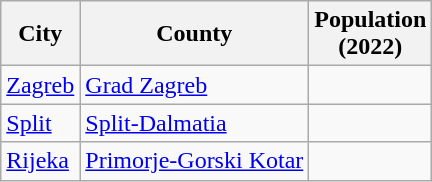<table class="wikitable sortable sticky-header col3right">
<tr>
<th>City</th>
<th>County</th>
<th>Population<br>(2022)</th>
</tr>
<tr>
<td><a href='#'>Zagreb</a></td>
<td><a href='#'>Grad Zagreb</a></td>
<td></td>
</tr>
<tr>
<td><a href='#'>Split</a></td>
<td><a href='#'>Split-Dalmatia</a></td>
<td></td>
</tr>
<tr>
<td><a href='#'>Rijeka</a></td>
<td><a href='#'>Primorje-Gorski Kotar</a></td>
<td></td>
</tr>
</table>
